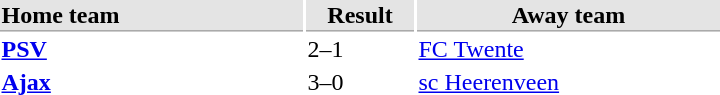<table>
<tr bgcolor="#E4E4E4">
<th style="border-bottom:1px solid #AAAAAA" width="200" align="left">Home team</th>
<th style="border-bottom:1px solid #AAAAAA" width="70" align="center">Result</th>
<th style="border-bottom:1px solid #AAAAAA" width="200">Away team</th>
</tr>
<tr>
<td><strong><a href='#'>PSV</a></strong></td>
<td>2–1</td>
<td><a href='#'>FC Twente</a></td>
</tr>
<tr>
<td><strong><a href='#'>Ajax</a></strong></td>
<td>3–0</td>
<td><a href='#'>sc Heerenveen</a></td>
</tr>
</table>
